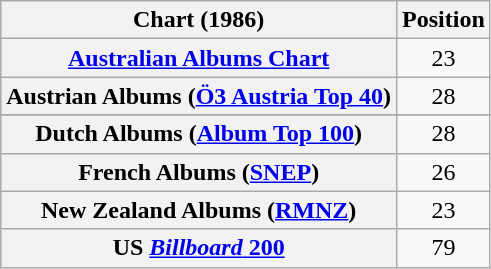<table class="wikitable sortable plainrowheaders">
<tr>
<th>Chart (1986)</th>
<th>Position</th>
</tr>
<tr>
<th scope="row"><a href='#'>Australian Albums Chart</a></th>
<td align="center">23</td>
</tr>
<tr>
<th scope="row">Austrian Albums (<a href='#'>Ö3 Austria Top 40</a>)</th>
<td align="center">28</td>
</tr>
<tr>
</tr>
<tr>
<th scope="row">Dutch Albums (<a href='#'>Album Top 100</a>)</th>
<td align="center">28</td>
</tr>
<tr>
<th scope="row">French Albums (<a href='#'>SNEP</a>)</th>
<td align="center">26</td>
</tr>
<tr>
<th scope="row">New Zealand Albums (<a href='#'>RMNZ</a>)</th>
<td align="center">23</td>
</tr>
<tr>
<th scope="row">US <a href='#'><em>Billboard</em> 200</a></th>
<td align="center">79</td>
</tr>
</table>
